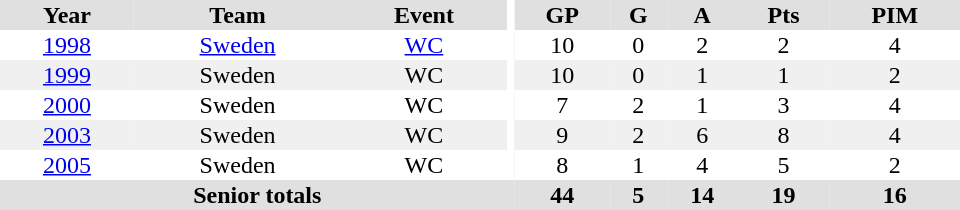<table border="0" cellpadding="1" cellspacing="0" ID="Table3" style="text-align:center; width:40em">
<tr bgcolor="#e0e0e0">
<th>Year</th>
<th>Team</th>
<th>Event</th>
<th rowspan="102" bgcolor="#ffffff"></th>
<th>GP</th>
<th>G</th>
<th>A</th>
<th>Pts</th>
<th>PIM</th>
</tr>
<tr>
<td><a href='#'>1998</a></td>
<td><a href='#'>Sweden</a></td>
<td><a href='#'>WC</a></td>
<td>10</td>
<td>0</td>
<td>2</td>
<td>2</td>
<td>4</td>
</tr>
<tr bgcolor="#f0f0f0">
<td><a href='#'>1999</a></td>
<td>Sweden</td>
<td>WC</td>
<td>10</td>
<td>0</td>
<td>1</td>
<td>1</td>
<td>2</td>
</tr>
<tr>
<td><a href='#'>2000</a></td>
<td>Sweden</td>
<td>WC</td>
<td>7</td>
<td>2</td>
<td>1</td>
<td>3</td>
<td>4</td>
</tr>
<tr bgcolor="#f0f0f0">
<td><a href='#'>2003</a></td>
<td>Sweden</td>
<td>WC</td>
<td>9</td>
<td>2</td>
<td>6</td>
<td>8</td>
<td>4</td>
</tr>
<tr>
<td><a href='#'>2005</a></td>
<td>Sweden</td>
<td>WC</td>
<td>8</td>
<td>1</td>
<td>4</td>
<td>5</td>
<td>2</td>
</tr>
<tr bgcolor="#e0e0e0">
<th colspan="4">Senior totals</th>
<th>44</th>
<th>5</th>
<th>14</th>
<th>19</th>
<th>16</th>
</tr>
</table>
